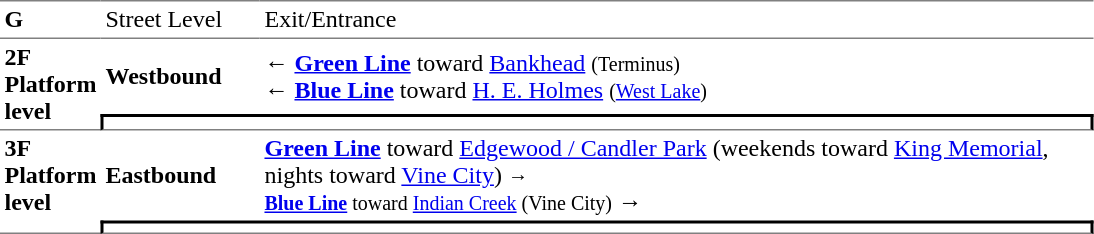<table table border=0 cellspacing=0 cellpadding=3>
<tr>
<td style="border-top:solid 1px gray;" width=50 valign=top><strong>G</strong></td>
<td style="border-top:solid 1px gray;" width=100 valign=top>Street Level</td>
<td style="border-top:solid 1px gray;" width=400 valign=top>Exit/Entrance</td>
</tr>
<tr>
<td style="border-top:solid 1px gray;border-bottom:solid 1px gray;" width=50 rowspan=2 valign=top><strong>2F<br>Platform level</strong></td>
<td style="border-top:solid 1px gray;" width=100><strong>Westbound</strong></td>
<td style="border-top:solid 1px gray;" width=550>← <a href='#'><span><strong>Green Line</strong></span></a> toward <a href='#'>Bankhead</a> <small>(Terminus)</small><br>← <a href='#'><span><strong>Blue Line</strong></span></a> toward <a href='#'>H. E. Holmes</a> <small>(<a href='#'>West Lake</a>)</small></td>
</tr>
<tr>
<td style="border-top:solid 2px black;border-right:solid 2px black;border-left:solid 2px black;border-bottom:solid 1px gray;text-align:center;" colspan=2></td>
</tr>
<tr>
<td style="border-bottom:solid 1px gray;" width=50 rowspan=2 valign=top><strong>3F<br>Platform level</strong></td>
<td><strong>Eastbound</strong></td>
<td> <a href='#'><span><strong>Green Line</strong></span></a> toward <a href='#'>Edgewood / Candler Park</a> (weekends toward <a href='#'>King Memorial</a>, nights toward <a href='#'>Vine City</a>) <small> →<br> <a href='#'><span><strong>Blue Line</strong></span></a> toward <a href='#'>Indian Creek</a> (Vine City)</small> →</td>
</tr>
<tr>
<td style="border-top:solid 2px black;border-right:solid 2px black;border-left:solid 2px black;border-bottom:solid 1px gray;text-align:center;" colspan=2></td>
</tr>
</table>
